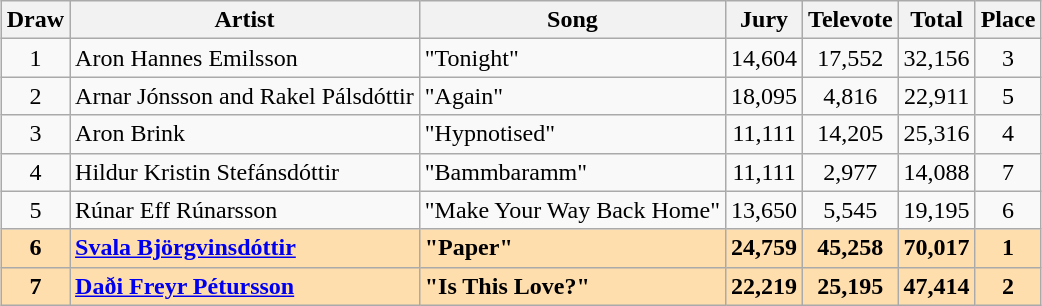<table class="sortable wikitable" style="margin: 1em auto 1em auto; text-align:center">
<tr>
<th>Draw</th>
<th>Artist</th>
<th>Song</th>
<th>Jury</th>
<th>Televote</th>
<th>Total</th>
<th>Place</th>
</tr>
<tr>
<td>1</td>
<td align="left">Aron Hannes Emilsson</td>
<td align="left">"Tonight"</td>
<td>14,604</td>
<td>17,552</td>
<td>32,156</td>
<td>3</td>
</tr>
<tr>
<td>2</td>
<td align="left">Arnar Jónsson and Rakel Pálsdóttir</td>
<td align="left">"Again"</td>
<td>18,095</td>
<td>4,816</td>
<td>22,911</td>
<td>5</td>
</tr>
<tr>
<td>3</td>
<td align="left">Aron Brink</td>
<td align="left">"Hypnotised"</td>
<td>11,111</td>
<td>14,205</td>
<td>25,316</td>
<td>4</td>
</tr>
<tr>
<td>4</td>
<td align="left">Hildur Kristin Stefánsdóttir</td>
<td align="left">"Bammbaramm"</td>
<td>11,111</td>
<td>2,977</td>
<td>14,088</td>
<td>7</td>
</tr>
<tr>
<td>5</td>
<td align="left">Rúnar Eff Rúnarsson</td>
<td align="left">"Make Your Way Back Home"</td>
<td>13,650</td>
<td>5,545</td>
<td>19,195</td>
<td>6</td>
</tr>
<tr style="font-weight:bold; background:navajowhite;">
<td>6</td>
<td align="left"><a href='#'>Svala Björgvinsdóttir</a></td>
<td align="left">"Paper"</td>
<td>24,759</td>
<td>45,258</td>
<td>70,017</td>
<td>1</td>
</tr>
<tr style="font-weight:bold; background:navajowhite;">
<td>7</td>
<td align="left"><a href='#'>Daði Freyr Pétursson</a></td>
<td align="left">"Is This Love?"</td>
<td>22,219</td>
<td>25,195</td>
<td>47,414</td>
<td>2</td>
</tr>
</table>
